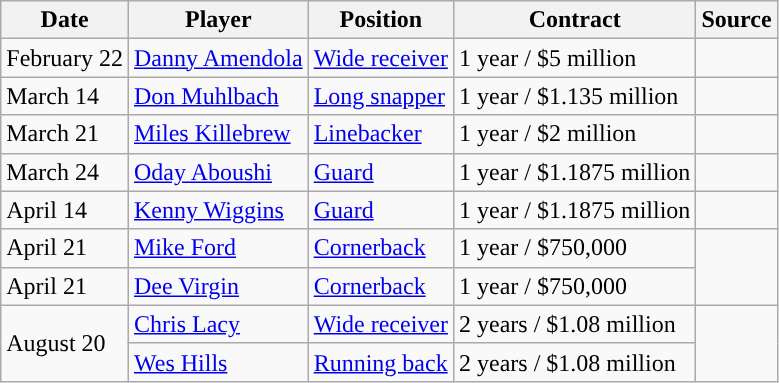<table class="wikitable">
<tr>
<th>Date</th>
<th>Player</th>
<th>Position</th>
<th>Contract</th>
<th>Source</th>
</tr>
<tr>
<td>February 22</td>
<td><a href='#'>Danny Amendola</a></td>
<td><a href='#'>Wide receiver</a></td>
<td>1 year / $5 million</td>
<td></td>
</tr>
<tr>
<td>March 14</td>
<td><a href='#'>Don Muhlbach</a></td>
<td><a href='#'>Long snapper</a></td>
<td>1 year / $1.135 million</td>
<td></td>
</tr>
<tr>
<td>March 21</td>
<td><a href='#'>Miles Killebrew</a></td>
<td><a href='#'>Linebacker</a></td>
<td>1 year / $2 million</td>
<td></td>
</tr>
<tr>
<td>March 24</td>
<td><a href='#'>Oday Aboushi</a></td>
<td><a href='#'>Guard</a></td>
<td>1 year / $1.1875 million</td>
<td></td>
</tr>
<tr>
<td>April 14</td>
<td><a href='#'>Kenny Wiggins</a></td>
<td><a href='#'>Guard</a></td>
<td>1 year / $1.1875 million</td>
<td></td>
</tr>
<tr>
<td>April 21</td>
<td><a href='#'>Mike Ford</a></td>
<td><a href='#'>Cornerback</a></td>
<td>1 year / $750,000</td>
<td rowspan=2></td>
</tr>
<tr>
<td>April 21</td>
<td><a href='#'>Dee Virgin</a></td>
<td><a href='#'>Cornerback</a></td>
<td>1 year / $750,000</td>
</tr>
<tr>
<td rowspan="2">August 20</td>
<td><a href='#'>Chris Lacy</a></td>
<td><a href='#'>Wide receiver</a></td>
<td>2 years / $1.08 million</td>
<td rowspan=2></td>
</tr>
<tr>
<td><a href='#'>Wes Hills</a></td>
<td><a href='#'>Running back</a></td>
<td>2 years / $1.08 million</td>
</tr>
</table>
